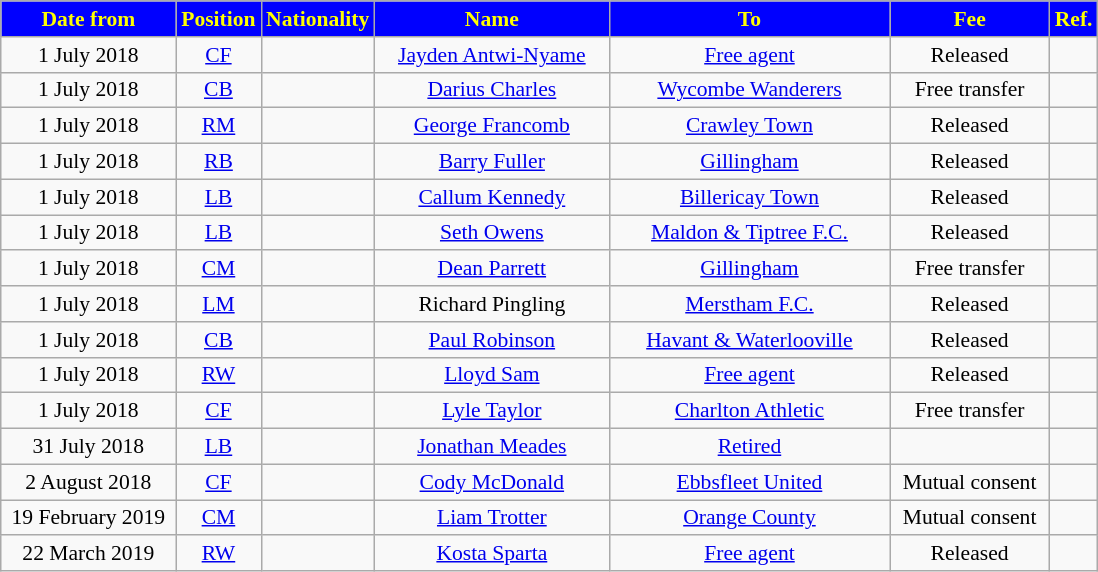<table class="wikitable"  style="text-align:center; font-size:90%; ">
<tr>
<th style="background:#0000ff; color:#FFFF00; width:110px;">Date from</th>
<th style="background:#0000ff; color:#FFFF00; width:50px;">Position</th>
<th style="background:#0000ff; color:#FFFF00; width:50px;">Nationality</th>
<th style="background:#0000ff; color:#FFFF00; width:150px;">Name</th>
<th style="background:#0000ff; color:#FFFF00; width:180px;">To</th>
<th style="background:#0000ff; color:#FFFF00; width:100px;">Fee</th>
<th style="background:#0000ff; color:#FFFF00; width:25px;">Ref.</th>
</tr>
<tr>
<td>1 July 2018</td>
<td><a href='#'>CF</a></td>
<td></td>
<td><a href='#'>Jayden Antwi-Nyame</a></td>
<td><a href='#'>Free agent</a></td>
<td>Released</td>
<td></td>
</tr>
<tr>
<td>1 July 2018</td>
<td><a href='#'>CB</a></td>
<td></td>
<td><a href='#'>Darius Charles</a></td>
<td><a href='#'>Wycombe Wanderers</a></td>
<td>Free transfer</td>
<td></td>
</tr>
<tr>
<td>1 July 2018</td>
<td><a href='#'>RM</a></td>
<td></td>
<td><a href='#'>George Francomb</a></td>
<td><a href='#'>Crawley Town</a></td>
<td>Released</td>
<td></td>
</tr>
<tr>
<td>1 July 2018</td>
<td><a href='#'>RB</a></td>
<td></td>
<td><a href='#'>Barry Fuller</a></td>
<td><a href='#'>Gillingham</a></td>
<td>Released</td>
<td></td>
</tr>
<tr>
<td>1 July 2018</td>
<td><a href='#'>LB</a></td>
<td></td>
<td><a href='#'>Callum Kennedy</a></td>
<td><a href='#'>Billericay Town</a></td>
<td>Released</td>
<td></td>
</tr>
<tr>
<td>1 July 2018</td>
<td><a href='#'>LB</a></td>
<td></td>
<td><a href='#'>Seth Owens</a></td>
<td><a href='#'>Maldon & Tiptree F.C.</a></td>
<td>Released</td>
<td></td>
</tr>
<tr>
<td>1 July 2018</td>
<td><a href='#'>CM</a></td>
<td></td>
<td><a href='#'>Dean Parrett</a></td>
<td><a href='#'>Gillingham</a></td>
<td>Free transfer</td>
<td></td>
</tr>
<tr>
<td>1 July 2018</td>
<td><a href='#'>LM</a></td>
<td></td>
<td>Richard Pingling</td>
<td><a href='#'>Merstham F.C.</a></td>
<td>Released</td>
<td></td>
</tr>
<tr>
<td>1 July 2018</td>
<td><a href='#'>CB</a></td>
<td></td>
<td><a href='#'>Paul Robinson</a></td>
<td><a href='#'>Havant & Waterlooville</a></td>
<td>Released</td>
<td></td>
</tr>
<tr>
<td>1 July 2018</td>
<td><a href='#'>RW</a></td>
<td></td>
<td><a href='#'>Lloyd Sam</a></td>
<td><a href='#'>Free agent</a></td>
<td>Released</td>
<td></td>
</tr>
<tr>
<td>1 July 2018</td>
<td><a href='#'>CF</a></td>
<td></td>
<td><a href='#'>Lyle Taylor</a></td>
<td><a href='#'>Charlton Athletic</a></td>
<td>Free transfer</td>
<td></td>
</tr>
<tr>
<td>31 July 2018</td>
<td><a href='#'>LB</a></td>
<td></td>
<td><a href='#'>Jonathan Meades</a></td>
<td><a href='#'>Retired</a></td>
<td></td>
<td></td>
</tr>
<tr>
<td>2 August 2018</td>
<td><a href='#'>CF</a></td>
<td></td>
<td><a href='#'>Cody McDonald</a></td>
<td><a href='#'>Ebbsfleet United</a></td>
<td>Mutual consent</td>
<td></td>
</tr>
<tr>
<td>19 February 2019</td>
<td><a href='#'>CM</a></td>
<td></td>
<td><a href='#'>Liam Trotter</a></td>
<td> <a href='#'>Orange County</a></td>
<td>Mutual consent</td>
<td></td>
</tr>
<tr>
<td>22 March 2019</td>
<td><a href='#'>RW</a></td>
<td></td>
<td><a href='#'>Kosta Sparta</a></td>
<td><a href='#'>Free agent</a></td>
<td>Released</td>
<td></td>
</tr>
</table>
